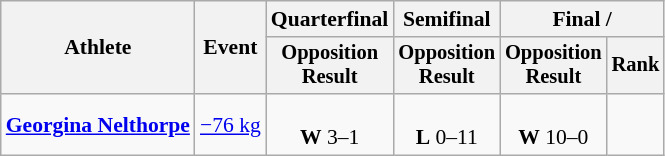<table class="wikitable" style="font-size:90%">
<tr>
<th rowspan=2>Athlete</th>
<th rowspan=2>Event</th>
<th>Quarterfinal</th>
<th>Semifinal</th>
<th colspan=2>Final / </th>
</tr>
<tr style="font-size: 95%">
<th>Opposition<br>Result</th>
<th>Opposition<br>Result</th>
<th>Opposition<br>Result</th>
<th>Rank</th>
</tr>
<tr align=center>
<td align=left><strong><a href='#'>Georgina Nelthorpe</a></strong></td>
<td align=left><a href='#'>−76 kg</a></td>
<td><br><strong>W</strong> 3–1</td>
<td><br><strong>L</strong> 0–11</td>
<td><br><strong>W</strong> 10–0</td>
<td></td>
</tr>
</table>
